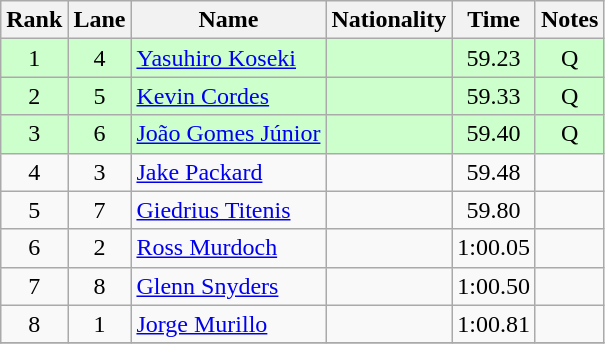<table class="wikitable sortable" style="text-align:center">
<tr>
<th>Rank</th>
<th>Lane</th>
<th>Name</th>
<th>Nationality</th>
<th>Time</th>
<th>Notes</th>
</tr>
<tr bgcolor=ccffcc>
<td>1</td>
<td>4</td>
<td align=left><a href='#'>Yasuhiro Koseki</a></td>
<td align=left></td>
<td>59.23</td>
<td>Q</td>
</tr>
<tr bgcolor=ccffcc>
<td>2</td>
<td>5</td>
<td align=left><a href='#'>Kevin Cordes</a></td>
<td align=left></td>
<td>59.33</td>
<td>Q</td>
</tr>
<tr bgcolor=ccffcc>
<td>3</td>
<td>6</td>
<td align=left><a href='#'>João Gomes Júnior</a></td>
<td align=left></td>
<td>59.40</td>
<td>Q</td>
</tr>
<tr>
<td>4</td>
<td>3</td>
<td align=left><a href='#'>Jake Packard</a></td>
<td align=left></td>
<td>59.48</td>
<td></td>
</tr>
<tr>
<td>5</td>
<td>7</td>
<td align=left><a href='#'>Giedrius Titenis</a></td>
<td align=left></td>
<td>59.80</td>
<td></td>
</tr>
<tr>
<td>6</td>
<td>2</td>
<td align=left><a href='#'>Ross Murdoch</a></td>
<td align=left></td>
<td>1:00.05</td>
<td></td>
</tr>
<tr>
<td>7</td>
<td>8</td>
<td align=left><a href='#'>Glenn Snyders</a></td>
<td align=left></td>
<td>1:00.50</td>
<td></td>
</tr>
<tr>
<td>8</td>
<td>1</td>
<td align=left><a href='#'>Jorge Murillo</a></td>
<td align=left></td>
<td>1:00.81</td>
<td></td>
</tr>
<tr>
</tr>
</table>
